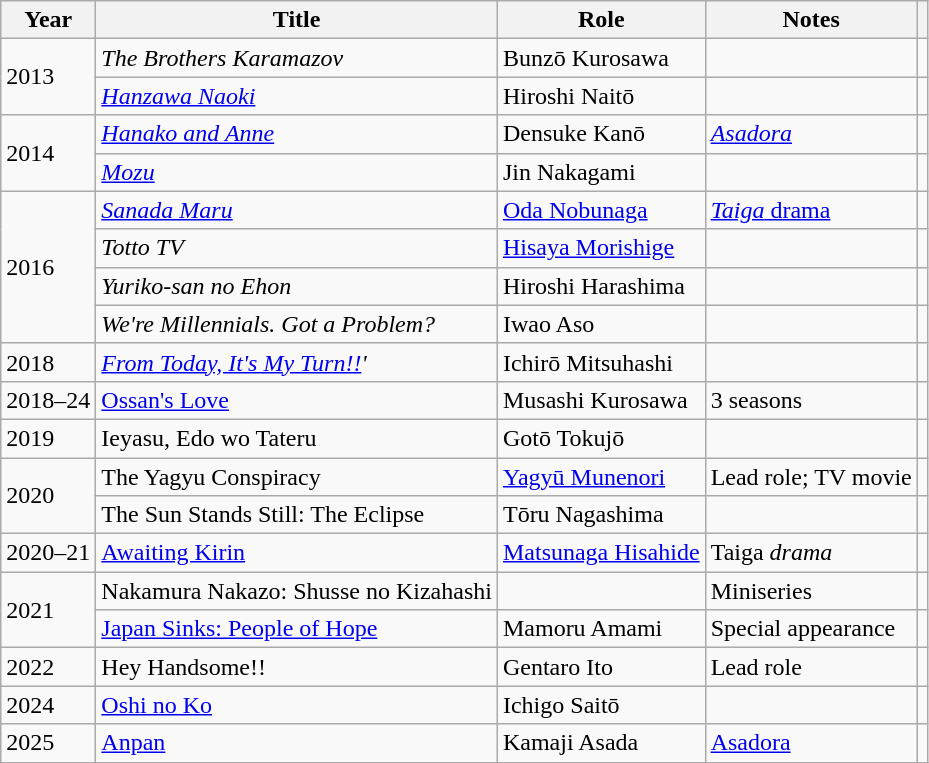<table class="wikitable">
<tr>
<th>Year</th>
<th>Title</th>
<th>Role</th>
<th>Notes</th>
<th></th>
</tr>
<tr>
<td rowspan="2">2013</td>
<td><em>The Brothers Karamazov</em></td>
<td>Bunzō Kurosawa</td>
<td></td>
<td></td>
</tr>
<tr>
<td><em><a href='#'>Hanzawa Naoki</a></em></td>
<td>Hiroshi Naitō</td>
<td></td>
<td></td>
</tr>
<tr>
<td rowspan="2">2014</td>
<td><em><a href='#'>Hanako and Anne</a></em></td>
<td>Densuke Kanō</td>
<td><em><a href='#'>Asadora</a></em></td>
<td></td>
</tr>
<tr>
<td><em><a href='#'>Mozu</a></em></td>
<td>Jin Nakagami</td>
<td></td>
<td></td>
</tr>
<tr>
<td rowspan="4">2016</td>
<td><em><a href='#'>Sanada Maru</a></em></td>
<td><a href='#'>Oda Nobunaga</a></td>
<td><a href='#'><em>Taiga</em> drama</a></td>
<td></td>
</tr>
<tr>
<td><em>Totto TV</em></td>
<td><a href='#'>Hisaya Morishige</a></td>
<td></td>
<td></td>
</tr>
<tr>
<td><em>Yuriko-san no Ehon</em></td>
<td>Hiroshi Harashima</td>
<td></td>
<td></td>
</tr>
<tr>
<td><em>We're Millennials. Got a Problem?</em></td>
<td>Iwao Aso</td>
<td></td>
<td></td>
</tr>
<tr>
<td>2018</td>
<td><em><a href='#'>From Today, It's My Turn!!</a>'</td>
<td>Ichirō Mitsuhashi</td>
<td></td>
<td></td>
</tr>
<tr>
<td>2018–24</td>
<td></em><a href='#'>Ossan's Love</a><em></td>
<td>Musashi Kurosawa</td>
<td>3 seasons</td>
<td></td>
</tr>
<tr>
<td>2019</td>
<td></em>Ieyasu, Edo wo Tateru<em></td>
<td>Gotō Tokujō</td>
<td></td>
<td></td>
</tr>
<tr>
<td rowspan="2">2020</td>
<td></em>The Yagyu Conspiracy<em></td>
<td><a href='#'>Yagyū Munenori</a></td>
<td>Lead role; TV movie</td>
<td></td>
</tr>
<tr>
<td></em>The Sun Stands Still: The Eclipse<em></td>
<td>Tōru Nagashima</td>
<td></td>
<td></td>
</tr>
<tr>
<td>2020–21</td>
<td></em><a href='#'>Awaiting Kirin</a><em></td>
<td><a href='#'>Matsunaga Hisahide</a></td>
<td></em>Taiga<em> drama</td>
<td></td>
</tr>
<tr>
<td rowspan="2">2021</td>
<td></em>Nakamura Nakazo: Shusse no Kizahashi<em></td>
<td></td>
<td>Miniseries</td>
<td></td>
</tr>
<tr>
<td></em><a href='#'>Japan Sinks: People of Hope</a><em></td>
<td>Mamoru Amami</td>
<td>Special appearance</td>
<td></td>
</tr>
<tr>
<td>2022</td>
<td></em>Hey Handsome!!<em></td>
<td>Gentaro Ito</td>
<td>Lead role</td>
<td></td>
</tr>
<tr>
<td>2024</td>
<td></em><a href='#'>Oshi no Ko</a><em></td>
<td>Ichigo Saitō</td>
<td></td>
<td></td>
</tr>
<tr>
<td>2025</td>
<td></em><a href='#'>Anpan</a><em></td>
<td>Kamaji Asada</td>
<td></em><a href='#'>Asadora</a><em></td>
<td></td>
</tr>
<tr>
</tr>
</table>
